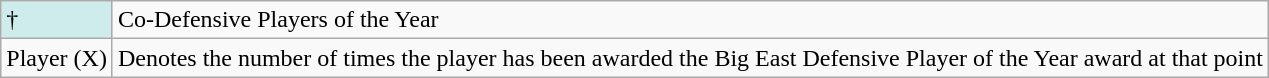<table class="wikitable">
<tr>
<td style="background-color:#CFECEC;">†</td>
<td>Co-Defensive Players of the Year</td>
</tr>
<tr>
<td>Player (X)</td>
<td>Denotes the number of times the player has been awarded the Big East Defensive Player of the Year award at that point</td>
</tr>
</table>
